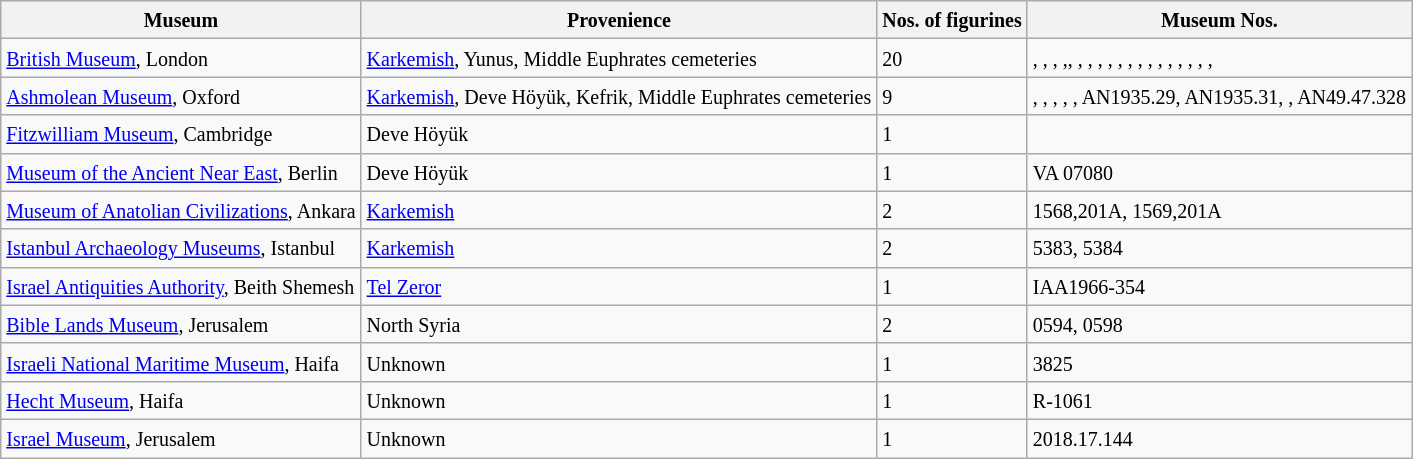<table class="wikitable">
<tr>
<th><small>Museum</small></th>
<th><small>Provenience</small></th>
<th><small>Nos. of figurines</small></th>
<th><small>Museum Nos.</small></th>
</tr>
<tr>
<td style="white-space:nowrap;"><small><a href='#'>British Museum</a>, London</small></td>
<td><small><a href='#'>Karkemish</a>, Yunus, Middle Euphrates cemeteries</small></td>
<td><small>20</small></td>
<td><small>, , , ,, , , , , , , , , , , , , , , </small></td>
</tr>
<tr>
<td style="white-space:nowrap;"><small><a href='#'>Ashmolean Museum</a>, Oxford</small></td>
<td><small><a href='#'>Karkemish</a>, Deve Höyük, Kefrik, Middle Euphrates cemeteries</small></td>
<td><small>9</small></td>
<td><small>, , , , , AN1935.29, AN1935.31, , AN49.47.328</small></td>
</tr>
<tr>
<td style="white-space:nowrap;"><small><a href='#'>Fitzwilliam Museum</a>, Cambridge</small></td>
<td><small>Deve Höyük</small></td>
<td><small>1</small></td>
<td><small></small></td>
</tr>
<tr>
<td style="white-space:nowrap;"><small><a href='#'>Museum of the Ancient Near East</a>, Berlin</small></td>
<td><small>Deve Höyük</small></td>
<td><small>1</small></td>
<td><small>VA 07080</small></td>
</tr>
<tr>
<td style="white-space:nowrap;"><small><a href='#'>Museum of Anatolian Civilizations</a>, Ankara</small></td>
<td><small><a href='#'>Karkemish</a></small></td>
<td><small>2</small></td>
<td><small>1568,201A, 1569,201A</small></td>
</tr>
<tr>
<td style="white-space:nowrap;"><small><a href='#'>Istanbul Archaeology Museums</a>, Istanbul</small></td>
<td><small><a href='#'>Karkemish</a></small></td>
<td><small>2</small></td>
<td><small>5383, 5384</small></td>
</tr>
<tr>
<td style="white-space:nowrap;"><small><a href='#'>Israel Antiquities Authority</a>, Beith Shemesh</small></td>
<td><small><a href='#'>Tel Zeror</a></small></td>
<td><small>1</small></td>
<td><small>IAA1966-354</small></td>
</tr>
<tr>
<td style="white-space:nowrap;"><small><a href='#'>Bible Lands Museum</a>, Jerusalem</small></td>
<td><small>North Syria</small></td>
<td><small>2</small></td>
<td><small>0594, 0598</small></td>
</tr>
<tr>
<td style="white-space:nowrap;"><small><a href='#'>Israeli National Maritime Museum</a>, Haifa</small></td>
<td><small>Unknown</small></td>
<td><small>1</small></td>
<td><small>3825</small></td>
</tr>
<tr>
<td><small><a href='#'>Hecht Museum</a>, Haifa</small></td>
<td><small>Unknown</small></td>
<td><small>1</small></td>
<td><small>R-1061</small></td>
</tr>
<tr>
<td><small><a href='#'>Israel Museum</a>, Jerusalem</small></td>
<td><small>Unknown</small></td>
<td><small>1</small></td>
<td><small>2018.17.144</small></td>
</tr>
</table>
